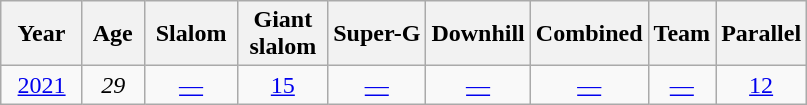<table class=wikitable style="text-align:center">
<tr>
<th>  Year  </th>
<th> Age </th>
<th> Slalom </th>
<th> Giant <br> slalom </th>
<th>Super-G</th>
<th>Downhill</th>
<th>Combined</th>
<th>Team</th>
<th>Parallel</th>
</tr>
<tr>
<td><a href='#'>2021</a></td>
<td><em>29</em></td>
<td><a href='#'>—</a></td>
<td><a href='#'>15</a></td>
<td><a href='#'>—</a></td>
<td><a href='#'>—</a></td>
<td><a href='#'>—</a></td>
<td><a href='#'>—</a></td>
<td><a href='#'>12</a></td>
</tr>
</table>
